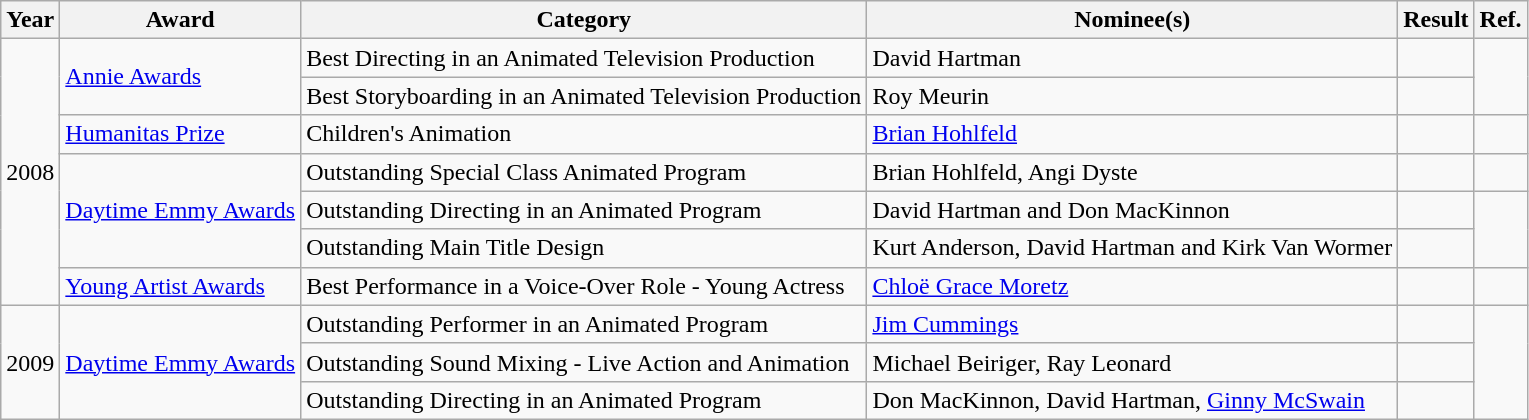<table class="wikitable">
<tr>
<th>Year</th>
<th>Award</th>
<th>Category</th>
<th>Nominee(s)</th>
<th>Result</th>
<th>Ref.</th>
</tr>
<tr>
<td rowspan="7">2008</td>
<td rowspan="2"><a href='#'>Annie Awards</a></td>
<td>Best Directing in an Animated Television Production</td>
<td>David Hartman</td>
<td></td>
<td rowspan="2" style="text-align:center;"></td>
</tr>
<tr>
<td>Best Storyboarding in an Animated Television Production</td>
<td>Roy Meurin</td>
<td></td>
</tr>
<tr>
<td><a href='#'>Humanitas Prize</a></td>
<td>Children's Animation</td>
<td><a href='#'>Brian Hohlfeld</a></td>
<td></td>
<td style="text-align:center;"></td>
</tr>
<tr>
<td rowspan="3"><a href='#'>Daytime Emmy Awards</a></td>
<td>Outstanding Special Class Animated Program</td>
<td>Brian Hohlfeld, Angi Dyste</td>
<td></td>
<td style="text-align:center;"></td>
</tr>
<tr>
<td>Outstanding Directing in an Animated Program</td>
<td>David Hartman and Don MacKinnon</td>
<td></td>
</tr>
<tr>
<td>Outstanding Main Title Design</td>
<td>Kurt Anderson, David Hartman and Kirk Van Wormer</td>
<td></td>
</tr>
<tr>
<td><a href='#'>Young Artist Awards</a></td>
<td>Best Performance in a Voice-Over Role - Young Actress</td>
<td><a href='#'>Chloë Grace Moretz</a></td>
<td></td>
<td style="text-align:center;"></td>
</tr>
<tr>
<td rowspan="3">2009</td>
<td rowspan="3"><a href='#'>Daytime Emmy Awards</a></td>
<td>Outstanding Performer in an Animated Program</td>
<td><a href='#'>Jim Cummings</a></td>
<td></td>
<td rowspan="3" style="text-align:center;"></td>
</tr>
<tr>
<td>Outstanding Sound Mixing - Live Action and Animation</td>
<td>Michael Beiriger, Ray Leonard</td>
<td></td>
</tr>
<tr>
<td>Outstanding Directing in an Animated Program</td>
<td>Don MacKinnon, David Hartman, <a href='#'>Ginny McSwain</a></td>
<td></td>
</tr>
</table>
